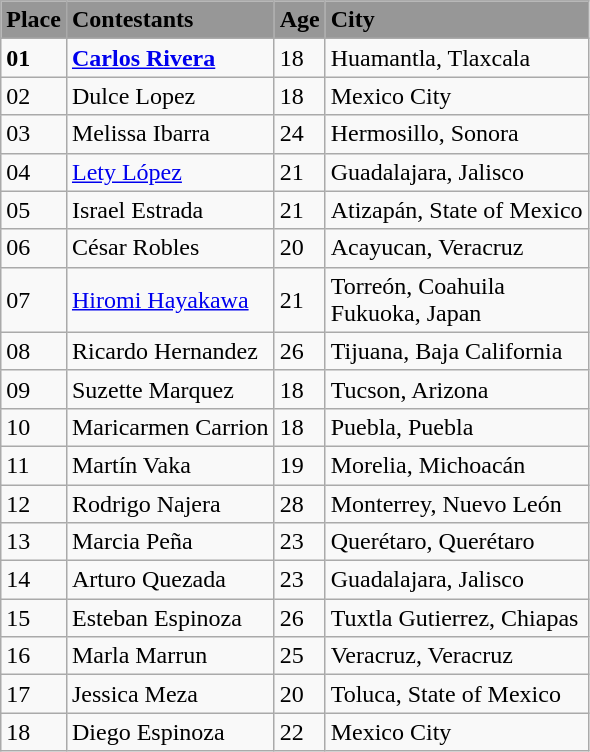<table class="wikitable">
<tr style="background:#979797; color:Black;">
<td><strong>Place</strong></td>
<td><strong>Contestants</strong></td>
<td><strong>Age</strong></td>
<td><strong>City</strong></td>
</tr>
<tr>
<td><strong>01</strong></td>
<td><strong><a href='#'>Carlos Rivera</a></strong></td>
<td>18</td>
<td>Huamantla, Tlaxcala</td>
</tr>
<tr>
<td>02</td>
<td>Dulce Lopez</td>
<td>18</td>
<td>Mexico City</td>
</tr>
<tr>
<td>03</td>
<td>Melissa Ibarra</td>
<td>24</td>
<td>Hermosillo, Sonora</td>
</tr>
<tr>
<td>04</td>
<td><a href='#'>Lety López</a></td>
<td>21</td>
<td>Guadalajara, Jalisco</td>
</tr>
<tr>
<td>05</td>
<td>Israel Estrada</td>
<td>21</td>
<td>Atizapán, State of Mexico</td>
</tr>
<tr>
<td>06</td>
<td>César Robles</td>
<td>20</td>
<td>Acayucan, Veracruz</td>
</tr>
<tr>
<td>07</td>
<td><a href='#'>Hiromi Hayakawa</a></td>
<td>21</td>
<td>Torreón, Coahuila<br>Fukuoka, Japan</td>
</tr>
<tr>
<td>08</td>
<td>Ricardo Hernandez</td>
<td>26</td>
<td>Tijuana, Baja California</td>
</tr>
<tr>
<td>09</td>
<td>Suzette Marquez</td>
<td>18</td>
<td>Tucson, Arizona</td>
</tr>
<tr>
<td>10</td>
<td>Maricarmen Carrion</td>
<td>18</td>
<td>Puebla, Puebla</td>
</tr>
<tr>
<td>11</td>
<td>Martín Vaka</td>
<td>19</td>
<td>Morelia, Michoacán</td>
</tr>
<tr>
<td>12</td>
<td>Rodrigo Najera</td>
<td>28</td>
<td>Monterrey, Nuevo León</td>
</tr>
<tr>
<td>13</td>
<td>Marcia Peña</td>
<td>23</td>
<td>Querétaro, Querétaro</td>
</tr>
<tr>
<td>14</td>
<td>Arturo Quezada</td>
<td>23</td>
<td>Guadalajara, Jalisco</td>
</tr>
<tr>
<td>15</td>
<td>Esteban Espinoza</td>
<td>26</td>
<td>Tuxtla Gutierrez, Chiapas</td>
</tr>
<tr>
<td>16</td>
<td>Marla Marrun</td>
<td>25</td>
<td>Veracruz, Veracruz</td>
</tr>
<tr>
<td>17</td>
<td>Jessica Meza</td>
<td>20</td>
<td>Toluca, State of Mexico</td>
</tr>
<tr>
<td>18</td>
<td>Diego Espinoza</td>
<td>22</td>
<td>Mexico City</td>
</tr>
</table>
